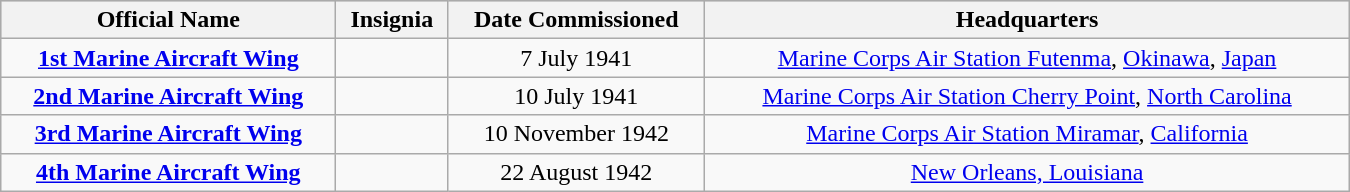<table class="wikitable" width="900" style="text-align:center;">
<tr bgcolor="#CCCCCC">
<th><strong>Official Name</strong></th>
<th><strong>Insignia</strong></th>
<th><strong>Date Commissioned</strong></th>
<th><strong>Headquarters</strong></th>
</tr>
<tr>
<td><strong><a href='#'>1st Marine Aircraft Wing</a></strong></td>
<td></td>
<td>7 July 1941 </td>
<td><a href='#'>Marine Corps Air Station Futenma</a>, <a href='#'>Okinawa</a>, <a href='#'>Japan</a></td>
</tr>
<tr>
<td><strong><a href='#'>2nd Marine Aircraft Wing</a></strong></td>
<td></td>
<td>10 July 1941 </td>
<td><a href='#'>Marine Corps Air Station Cherry Point</a>, <a href='#'>North Carolina</a></td>
</tr>
<tr>
<td><strong><a href='#'>3rd Marine Aircraft Wing</a></strong></td>
<td></td>
<td>10 November 1942 </td>
<td><a href='#'>Marine Corps Air Station Miramar</a>, <a href='#'>California</a></td>
</tr>
<tr>
<td><strong><a href='#'>4th Marine Aircraft Wing</a></strong></td>
<td></td>
<td>22 August 1942</td>
<td><a href='#'>New Orleans, Louisiana</a></td>
</tr>
</table>
